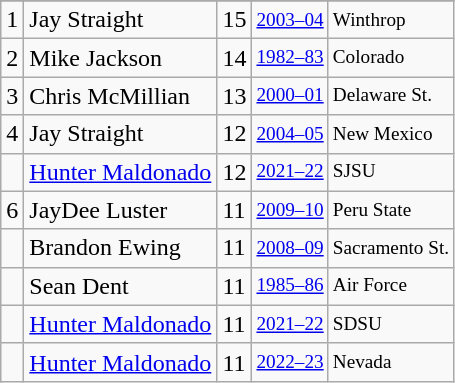<table class="wikitable">
<tr>
</tr>
<tr>
<td>1</td>
<td>Jay Straight</td>
<td>15</td>
<td style="font-size:80%;"><a href='#'>2003–04</a></td>
<td style="font-size:80%;">Winthrop</td>
</tr>
<tr>
<td>2</td>
<td>Mike Jackson</td>
<td>14</td>
<td style="font-size:80%;"><a href='#'>1982–83</a></td>
<td style="font-size:80%;">Colorado</td>
</tr>
<tr>
<td>3</td>
<td>Chris McMillian</td>
<td>13</td>
<td style="font-size:80%;"><a href='#'>2000–01</a></td>
<td style="font-size:80%;">Delaware St.</td>
</tr>
<tr>
<td>4</td>
<td>Jay Straight</td>
<td>12</td>
<td style="font-size:80%;"><a href='#'>2004–05</a></td>
<td style="font-size:80%;">New Mexico</td>
</tr>
<tr>
<td></td>
<td><a href='#'>Hunter Maldonado</a></td>
<td>12</td>
<td style="font-size:80%;"><a href='#'>2021–22</a></td>
<td style="font-size:80%;">SJSU</td>
</tr>
<tr>
<td>6</td>
<td>JayDee Luster</td>
<td>11</td>
<td style="font-size:80%;"><a href='#'>2009–10</a></td>
<td style="font-size:80%;">Peru State</td>
</tr>
<tr>
<td></td>
<td>Brandon Ewing</td>
<td>11</td>
<td style="font-size:80%;"><a href='#'>2008–09</a></td>
<td style="font-size:80%;">Sacramento St.</td>
</tr>
<tr>
<td></td>
<td>Sean Dent</td>
<td>11</td>
<td style="font-size:80%;"><a href='#'>1985–86</a></td>
<td style="font-size:80%;">Air Force</td>
</tr>
<tr>
<td></td>
<td><a href='#'>Hunter Maldonado</a></td>
<td>11</td>
<td style="font-size:80%;"><a href='#'>2021–22</a></td>
<td style="font-size:80%;">SDSU</td>
</tr>
<tr>
<td></td>
<td><a href='#'>Hunter Maldonado</a></td>
<td>11</td>
<td style="font-size:80%;"><a href='#'>2022–23</a></td>
<td style="font-size:80%;">Nevada</td>
</tr>
</table>
